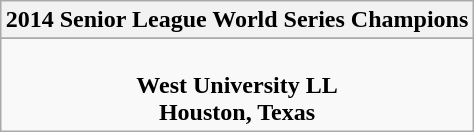<table class="wikitable" style="text-align: center; margin: 0 auto;">
<tr>
<th>2014 Senior League World Series Champions</th>
</tr>
<tr>
</tr>
<tr>
<td><br><strong>West University LL</strong><br> <strong>Houston, Texas</strong></td>
</tr>
</table>
